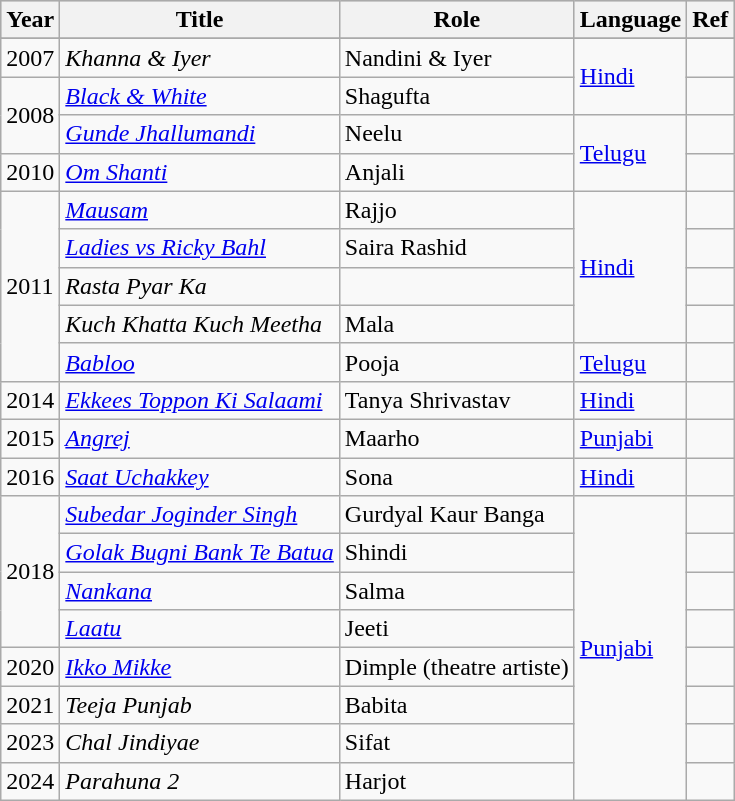<table class="wikitable">
<tr style="background:#ccc; text-align:center;">
<th>Year</th>
<th>Title</th>
<th>Role</th>
<th>Language</th>
<th>Ref</th>
</tr>
<tr>
</tr>
<tr>
<td>2007</td>
<td><em>Khanna & Iyer</em></td>
<td>Nandini & Iyer</td>
<td rowspan="2"><a href='#'>Hindi</a></td>
<td></td>
</tr>
<tr>
<td rowspan="2">2008</td>
<td><em><a href='#'>Black & White</a></em></td>
<td>Shagufta</td>
<td></td>
</tr>
<tr>
<td><em><a href='#'>Gunde Jhallumandi</a></em></td>
<td>Neelu</td>
<td rowspan="2"><a href='#'>Telugu</a></td>
<td></td>
</tr>
<tr>
<td>2010</td>
<td><em><a href='#'>Om Shanti</a></em></td>
<td>Anjali</td>
<td></td>
</tr>
<tr>
<td rowspan="5">2011</td>
<td><em><a href='#'>Mausam</a></em></td>
<td>Rajjo</td>
<td rowspan="4"><a href='#'>Hindi</a></td>
<td></td>
</tr>
<tr>
<td><em><a href='#'>Ladies vs Ricky Bahl</a></em></td>
<td>Saira Rashid</td>
<td></td>
</tr>
<tr>
<td><em>Rasta Pyar Ka</em></td>
<td></td>
<td></td>
</tr>
<tr>
<td><em>Kuch Khatta Kuch Meetha</em></td>
<td>Mala</td>
<td></td>
</tr>
<tr>
<td><em><a href='#'>Babloo</a></em></td>
<td>Pooja</td>
<td><a href='#'>Telugu</a></td>
<td></td>
</tr>
<tr>
<td>2014</td>
<td><em><a href='#'>Ekkees Toppon Ki Salaami</a></em></td>
<td>Tanya Shrivastav</td>
<td><a href='#'>Hindi</a></td>
<td></td>
</tr>
<tr>
<td>2015</td>
<td><em><a href='#'>Angrej</a></em></td>
<td>Maarho</td>
<td><a href='#'>Punjabi</a></td>
<td></td>
</tr>
<tr>
<td>2016</td>
<td><em><a href='#'>Saat Uchakkey</a></em></td>
<td>Sona</td>
<td><a href='#'>Hindi</a></td>
<td></td>
</tr>
<tr>
<td rowspan="4">2018</td>
<td><em><a href='#'>Subedar Joginder Singh</a> </em></td>
<td>Gurdyal Kaur Banga</td>
<td rowspan="8"><a href='#'>Punjabi</a></td>
<td></td>
</tr>
<tr>
<td><em><a href='#'>Golak Bugni Bank Te Batua</a></em></td>
<td>Shindi</td>
<td></td>
</tr>
<tr>
<td><em><a href='#'>Nankana</a></em></td>
<td>Salma</td>
<td></td>
</tr>
<tr>
<td><em><a href='#'>Laatu</a></em></td>
<td>Jeeti</td>
<td></td>
</tr>
<tr>
<td>2020</td>
<td><em><a href='#'>Ikko Mikke</a></em></td>
<td>Dimple (theatre artiste)</td>
<td></td>
</tr>
<tr>
<td>2021</td>
<td><em>Teeja Punjab</em></td>
<td>Babita</td>
<td></td>
</tr>
<tr>
<td>2023</td>
<td><em>Chal Jindiyae</em></td>
<td>Sifat</td>
<td></td>
</tr>
<tr>
<td>2024</td>
<td><em>Parahuna 2</em></td>
<td>Harjot</td>
<td></td>
</tr>
</table>
